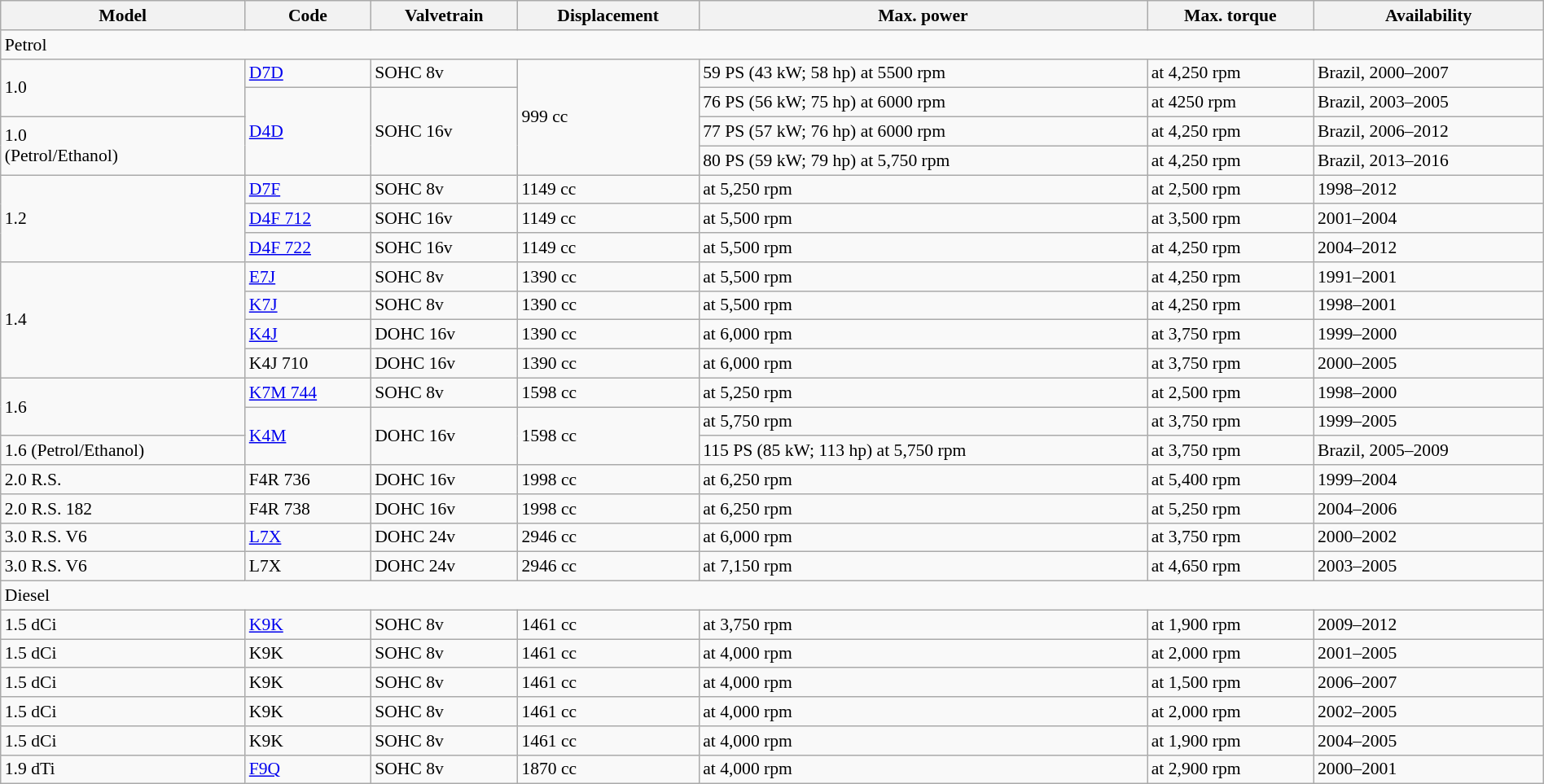<table class="wikitable sortable"  style="width:100%; font-size:90%;">
<tr>
<th>Model</th>
<th>Code</th>
<th>Valvetrain</th>
<th>Displacement</th>
<th>Max. power</th>
<th>Max. torque</th>
<th>Availability</th>
</tr>
<tr>
<td colspan="7" >Petrol</td>
</tr>
<tr>
<td rowspan="2">1.0</td>
<td><a href='#'>D7D</a></td>
<td>SOHC 8v</td>
<td rowspan="4">999 cc</td>
<td>59 PS (43 kW; 58 hp) at 5500 rpm</td>
<td> at 4,250 rpm</td>
<td>Brazil, 2000–2007</td>
</tr>
<tr>
<td rowspan="3"><a href='#'>D4D</a></td>
<td rowspan="3">SOHC 16v</td>
<td>76 PS (56 kW; 75 hp) at 6000 rpm</td>
<td> at 4250 rpm</td>
<td>Brazil, 2003–2005</td>
</tr>
<tr>
<td rowspan="2">1.0<br>(Petrol/Ethanol)</td>
<td>77 PS (57 kW; 76 hp) at 6000 rpm</td>
<td> at 4,250 rpm</td>
<td>Brazil, 2006–2012</td>
</tr>
<tr>
<td>80 PS (59 kW; 79 hp) at 5,750 rpm</td>
<td> at 4,250 rpm</td>
<td>Brazil, 2013–2016</td>
</tr>
<tr>
<td rowspan="3">1.2</td>
<td><a href='#'>D7F</a></td>
<td>SOHC 8v</td>
<td>1149 cc</td>
<td> at 5,250 rpm</td>
<td> at 2,500 rpm</td>
<td>1998–2012</td>
</tr>
<tr>
<td><a href='#'>D4F 712</a></td>
<td>SOHC 16v</td>
<td>1149 cc</td>
<td> at 5,500 rpm</td>
<td> at 3,500 rpm</td>
<td>2001–2004</td>
</tr>
<tr>
<td><a href='#'>D4F 722</a></td>
<td>SOHC 16v</td>
<td>1149 cc</td>
<td> at 5,500 rpm</td>
<td> at 4,250 rpm</td>
<td>2004–2012</td>
</tr>
<tr>
<td rowspan="4">1.4</td>
<td><a href='#'>E7J</a></td>
<td>SOHC 8v</td>
<td>1390 cc</td>
<td> at 5,500 rpm</td>
<td> at 4,250 rpm</td>
<td>1991–2001</td>
</tr>
<tr>
<td><a href='#'>K7J</a></td>
<td>SOHC 8v</td>
<td>1390 cc</td>
<td> at 5,500 rpm</td>
<td> at 4,250 rpm</td>
<td>1998–2001</td>
</tr>
<tr>
<td><a href='#'>K4J</a></td>
<td>DOHC 16v</td>
<td>1390 cc</td>
<td> at 6,000 rpm</td>
<td> at 3,750 rpm</td>
<td>1999–2000</td>
</tr>
<tr>
<td>K4J 710</td>
<td>DOHC 16v</td>
<td>1390 cc</td>
<td> at 6,000 rpm</td>
<td> at 3,750 rpm</td>
<td>2000–2005</td>
</tr>
<tr>
<td rowspan="2">1.6</td>
<td><a href='#'>K7M 744</a></td>
<td>SOHC 8v</td>
<td>1598 cc</td>
<td> at 5,250 rpm</td>
<td> at 2,500 rpm</td>
<td>1998–2000</td>
</tr>
<tr>
<td rowspan="2"><a href='#'>K4M</a></td>
<td rowspan="2">DOHC 16v</td>
<td rowspan="2">1598 cc</td>
<td> at 5,750 rpm</td>
<td> at 3,750 rpm</td>
<td>1999–2005</td>
</tr>
<tr>
<td>1.6 (Petrol/Ethanol)</td>
<td>115 PS (85 kW; 113 hp) at 5,750 rpm</td>
<td> at 3,750 rpm</td>
<td>Brazil, 2005–2009</td>
</tr>
<tr>
<td>2.0 R.S.</td>
<td>F4R 736</td>
<td>DOHC 16v</td>
<td>1998 cc</td>
<td> at 6,250 rpm</td>
<td> at 5,400 rpm</td>
<td>1999–2004</td>
</tr>
<tr>
<td>2.0 R.S. 182</td>
<td>F4R 738</td>
<td>DOHC 16v</td>
<td>1998 cc</td>
<td> at 6,250 rpm</td>
<td> at 5,250 rpm</td>
<td>2004–2006</td>
</tr>
<tr>
<td>3.0 R.S. V6</td>
<td><a href='#'>L7X</a></td>
<td>DOHC 24v</td>
<td>2946 cc</td>
<td> at 6,000 rpm</td>
<td> at 3,750 rpm</td>
<td>2000–2002</td>
</tr>
<tr>
<td>3.0 R.S. V6</td>
<td>L7X</td>
<td>DOHC 24v</td>
<td>2946 cc</td>
<td> at 7,150 rpm</td>
<td> at 4,650 rpm</td>
<td>2003–2005</td>
</tr>
<tr>
<td colspan="7" >Diesel</td>
</tr>
<tr>
<td>1.5 dCi</td>
<td><a href='#'>K9K</a></td>
<td>SOHC 8v</td>
<td>1461 cc</td>
<td> at 3,750 rpm</td>
<td> at 1,900 rpm</td>
<td>2009–2012</td>
</tr>
<tr>
<td>1.5 dCi</td>
<td>K9K</td>
<td>SOHC 8v</td>
<td>1461 cc</td>
<td> at 4,000 rpm</td>
<td> at 2,000 rpm</td>
<td>2001–2005</td>
</tr>
<tr>
<td>1.5 dCi</td>
<td>K9K</td>
<td>SOHC 8v</td>
<td>1461 cc</td>
<td> at 4,000 rpm</td>
<td> at 1,500 rpm</td>
<td>2006–2007</td>
</tr>
<tr>
<td>1.5 dCi</td>
<td>K9K</td>
<td>SOHC 8v</td>
<td>1461 cc</td>
<td> at 4,000 rpm</td>
<td> at 2,000 rpm</td>
<td>2002–2005</td>
</tr>
<tr>
<td>1.5 dCi</td>
<td>K9K</td>
<td>SOHC 8v</td>
<td>1461 cc</td>
<td> at 4,000 rpm</td>
<td> at 1,900 rpm</td>
<td>2004–2005</td>
</tr>
<tr>
<td>1.9 dTi</td>
<td><a href='#'>F9Q</a></td>
<td>SOHC 8v</td>
<td>1870 cc</td>
<td> at 4,000 rpm</td>
<td> at 2,900 rpm</td>
<td>2000–2001</td>
</tr>
</table>
